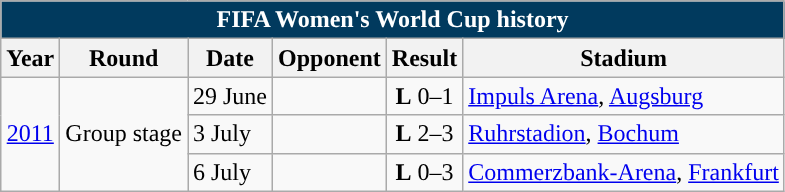<table class="wikitable" style="text-align: center;font-size:100%;">
<tr>
<th colspan=6 style="background: #013A5E; color: #FFFFFF;">FIFA Women's World Cup history</th>
</tr>
<tr>
<th>Year</th>
<th>Round</th>
<th>Date</th>
<th>Opponent</th>
<th>Result</th>
<th>Stadium</th>
</tr>
<tr>
<td rowspan=3> <a href='#'>2011</a></td>
<td rowspan=3>Group stage</td>
<td align="left">29 June</td>
<td align="left"></td>
<td><strong>L</strong> 0–1</td>
<td align="left"><a href='#'>Impuls Arena</a>, <a href='#'>Augsburg</a></td>
</tr>
<tr>
<td align="left">3 July</td>
<td align="left"></td>
<td><strong>L</strong> 2–3</td>
<td align="left"><a href='#'>Ruhrstadion</a>, <a href='#'>Bochum</a></td>
</tr>
<tr>
<td align="left">6 July</td>
<td align="left"></td>
<td><strong>L</strong> 0–3</td>
<td align="left"><a href='#'>Commerzbank-Arena</a>, <a href='#'>Frankfurt</a></td>
</tr>
</table>
